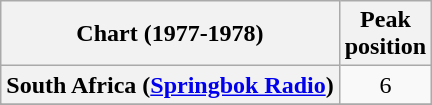<table class="wikitable sortable plainrowheaders">
<tr>
<th>Chart (1977-1978)</th>
<th>Peak<br>position</th>
</tr>
<tr>
<th scope="row">South Africa (<a href='#'>Springbok Radio</a>)</th>
<td align="center">6</td>
</tr>
<tr>
</tr>
<tr>
</tr>
</table>
